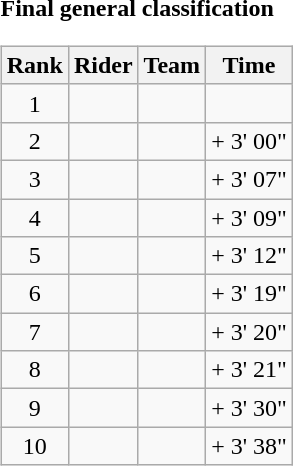<table>
<tr>
<td><strong>Final general classification</strong><br><table class="wikitable">
<tr>
<th scope="col">Rank</th>
<th scope="col">Rider</th>
<th scope="col">Team</th>
<th scope="col">Time</th>
</tr>
<tr>
<td style="text-align:center;">1</td>
<td></td>
<td></td>
<td style="text-align:right;"></td>
</tr>
<tr>
<td style="text-align:center;">2</td>
<td></td>
<td></td>
<td style="text-align:right;">+ 3' 00"</td>
</tr>
<tr>
<td style="text-align:center;">3</td>
<td></td>
<td></td>
<td style="text-align:right;">+ 3' 07"</td>
</tr>
<tr>
<td style="text-align:center;">4</td>
<td></td>
<td></td>
<td style="text-align:right;">+ 3' 09"</td>
</tr>
<tr>
<td style="text-align:center;">5</td>
<td></td>
<td></td>
<td style="text-align:right;">+ 3' 12"</td>
</tr>
<tr>
<td style="text-align:center;">6</td>
<td></td>
<td></td>
<td style="text-align:right;">+ 3' 19"</td>
</tr>
<tr>
<td style="text-align:center;">7</td>
<td></td>
<td></td>
<td style="text-align:right;">+ 3' 20"</td>
</tr>
<tr>
<td style="text-align:center;">8</td>
<td></td>
<td></td>
<td style="text-align:right;">+ 3' 21"</td>
</tr>
<tr>
<td style="text-align:center;">9</td>
<td></td>
<td></td>
<td style="text-align:right;">+ 3' 30"</td>
</tr>
<tr>
<td style="text-align:center;">10</td>
<td></td>
<td></td>
<td style="text-align:right;">+ 3' 38"</td>
</tr>
</table>
</td>
</tr>
</table>
